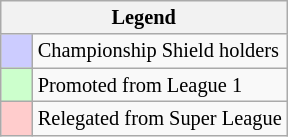<table class="wikitable" style="font-size: 85%">
<tr>
<th colspan=2>Legend</th>
</tr>
<tr>
<td style="background:#ccccff; width:15px;"> </td>
<td>Championship Shield holders</td>
</tr>
<tr>
<td style="background:#CCFFCC; width:15px;"> </td>
<td>Promoted from League 1</td>
</tr>
<tr>
<td style="background:#FFCCCC; width:15px;"> </td>
<td>Relegated from Super League</td>
</tr>
</table>
